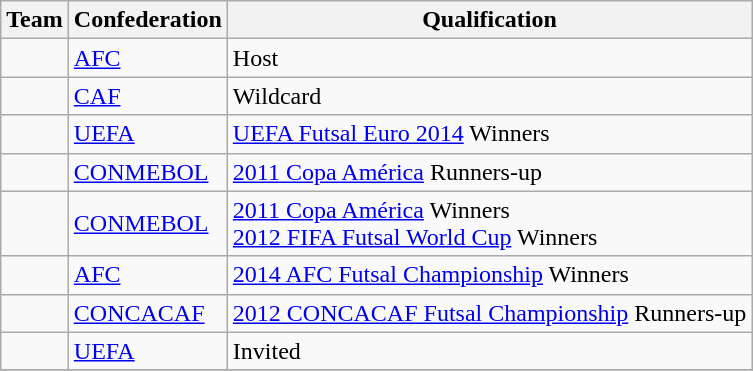<table class="wikitable">
<tr>
<th>Team</th>
<th>Confederation</th>
<th>Qualification</th>
</tr>
<tr>
<td></td>
<td><a href='#'>AFC</a></td>
<td>Host</td>
</tr>
<tr>
<td></td>
<td><a href='#'>CAF</a></td>
<td>Wildcard</td>
</tr>
<tr>
<td></td>
<td><a href='#'>UEFA</a></td>
<td><a href='#'>UEFA Futsal Euro 2014</a> Winners</td>
</tr>
<tr>
<td></td>
<td><a href='#'>CONMEBOL</a></td>
<td><a href='#'>2011 Copa América</a> Runners-up</td>
</tr>
<tr>
<td></td>
<td><a href='#'>CONMEBOL</a></td>
<td><a href='#'>2011 Copa América</a> Winners <br> <a href='#'>2012 FIFA Futsal World Cup</a> Winners</td>
</tr>
<tr>
<td></td>
<td><a href='#'>AFC</a></td>
<td><a href='#'>2014 AFC Futsal Championship</a> Winners</td>
</tr>
<tr>
<td></td>
<td><a href='#'>CONCACAF</a></td>
<td><a href='#'>2012 CONCACAF Futsal Championship</a> Runners-up</td>
</tr>
<tr>
<td></td>
<td><a href='#'>UEFA</a></td>
<td>Invited</td>
</tr>
<tr>
</tr>
</table>
